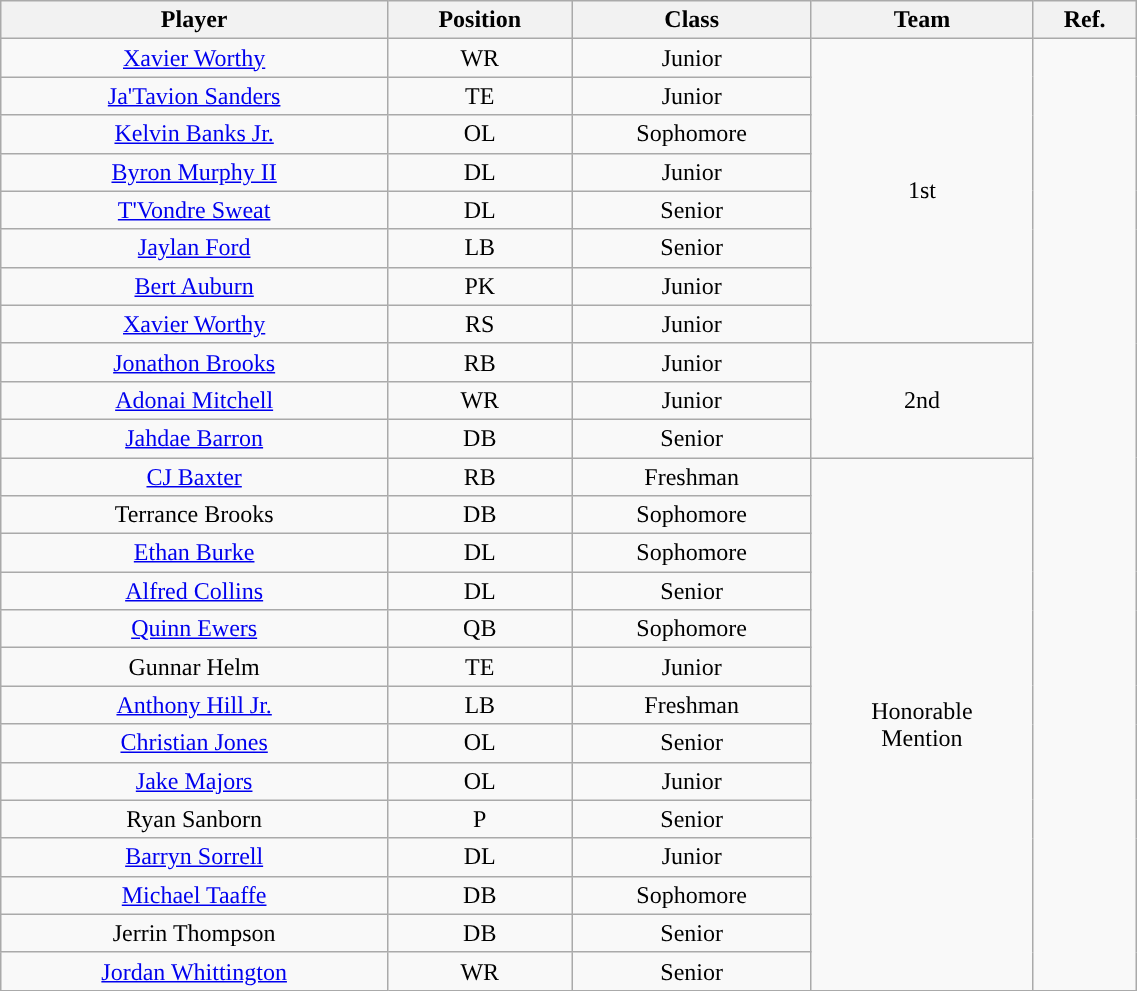<table class="wikitable" style="width: 60%;text-align: center;">
<tr>
<th>Player</th>
<th>Position</th>
<th>Class</th>
<th>Team</th>
<th>Ref.</th>
</tr>
<tr align="center">
<td><a href='#'>Xavier Worthy</a></td>
<td>WR</td>
<td>Junior</td>
<td rowspan="8">1st</td>
<td rowspan="25"></td>
</tr>
<tr align="center">
<td><a href='#'>Ja'Tavion Sanders</a></td>
<td>TE</td>
<td>Junior</td>
</tr>
<tr align="center">
<td><a href='#'>Kelvin Banks Jr.</a></td>
<td>OL</td>
<td>Sophomore</td>
</tr>
<tr align="center">
<td><a href='#'>Byron Murphy II</a></td>
<td>DL</td>
<td>Junior</td>
</tr>
<tr align="center">
<td><a href='#'>T'Vondre Sweat</a></td>
<td>DL</td>
<td>Senior</td>
</tr>
<tr align="center">
<td><a href='#'>Jaylan Ford</a></td>
<td>LB</td>
<td>Senior</td>
</tr>
<tr align="center">
<td><a href='#'>Bert Auburn</a></td>
<td>PK</td>
<td>Junior</td>
</tr>
<tr align="center">
<td><a href='#'>Xavier Worthy</a></td>
<td>RS</td>
<td>Junior</td>
</tr>
<tr align="center">
<td><a href='#'>Jonathon Brooks</a></td>
<td>RB</td>
<td>Junior</td>
<td rowspan="3">2nd</td>
</tr>
<tr align="center">
<td><a href='#'>Adonai Mitchell</a></td>
<td>WR</td>
<td>Junior</td>
</tr>
<tr align="center">
<td><a href='#'>Jahdae Barron</a></td>
<td>DB</td>
<td>Senior</td>
</tr>
<tr align="center">
<td><a href='#'>CJ Baxter</a></td>
<td>RB</td>
<td>Freshman</td>
<td rowspan="14">Honorable<br>Mention</td>
</tr>
<tr align="center">
<td>Terrance Brooks</td>
<td>DB</td>
<td>Sophomore</td>
</tr>
<tr align="center">
<td><a href='#'>Ethan Burke</a></td>
<td>DL</td>
<td>Sophomore</td>
</tr>
<tr align="center">
<td><a href='#'>Alfred Collins</a></td>
<td>DL</td>
<td>Senior</td>
</tr>
<tr align="center">
<td><a href='#'>Quinn Ewers</a></td>
<td>QB</td>
<td>Sophomore</td>
</tr>
<tr align="center">
<td>Gunnar Helm</td>
<td>TE</td>
<td>Junior</td>
</tr>
<tr align="center">
<td><a href='#'>Anthony Hill Jr.</a></td>
<td>LB</td>
<td>Freshman</td>
</tr>
<tr align="center">
<td><a href='#'>Christian Jones</a></td>
<td>OL</td>
<td>Senior</td>
</tr>
<tr align="center">
<td><a href='#'>Jake Majors</a></td>
<td>OL</td>
<td>Junior</td>
</tr>
<tr align="center">
<td>Ryan Sanborn</td>
<td>P</td>
<td>Senior</td>
</tr>
<tr align="center">
<td><a href='#'>Barryn Sorrell</a></td>
<td>DL</td>
<td>Junior</td>
</tr>
<tr align="center">
<td><a href='#'>Michael Taaffe</a></td>
<td>DB</td>
<td>Sophomore</td>
</tr>
<tr align="center">
<td>Jerrin Thompson</td>
<td>DB</td>
<td>Senior</td>
</tr>
<tr align="center">
<td><a href='#'>Jordan Whittington</a></td>
<td>WR</td>
<td>Senior</td>
</tr>
</table>
